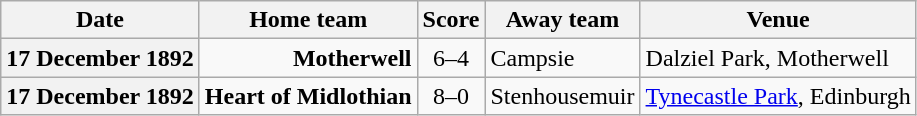<table class="wikitable football-result-list" style="max-width: 80em; text-align: center">
<tr>
<th scope="col">Date</th>
<th scope="col">Home team</th>
<th scope="col">Score</th>
<th scope="col">Away team</th>
<th scope="col">Venue</th>
</tr>
<tr>
<th scope="row">17 December 1892</th>
<td align=right><strong>Motherwell</strong></td>
<td>6–4</td>
<td align=left>Campsie</td>
<td align=left>Dalziel Park, Motherwell</td>
</tr>
<tr>
<th scope="row">17 December 1892</th>
<td align=right><strong>Heart of Midlothian</strong></td>
<td>8–0</td>
<td align=left>Stenhousemuir</td>
<td align=left><a href='#'>Tynecastle Park</a>, Edinburgh</td>
</tr>
</table>
